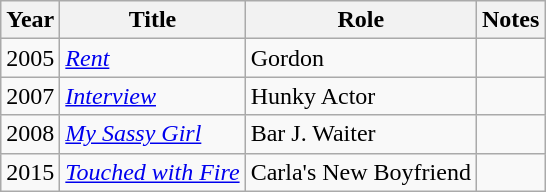<table class="wikitable sortable">
<tr>
<th>Year</th>
<th>Title</th>
<th>Role</th>
<th>Notes</th>
</tr>
<tr>
<td>2005</td>
<td><a href='#'><em>Rent</em></a></td>
<td>Gordon</td>
<td></td>
</tr>
<tr>
<td>2007</td>
<td><a href='#'><em>Interview</em></a></td>
<td>Hunky Actor</td>
<td></td>
</tr>
<tr>
<td>2008</td>
<td><a href='#'><em>My Sassy Girl</em></a></td>
<td>Bar J. Waiter</td>
<td></td>
</tr>
<tr>
<td>2015</td>
<td><a href='#'><em>Touched with Fire</em></a></td>
<td>Carla's New Boyfriend</td>
<td></td>
</tr>
</table>
